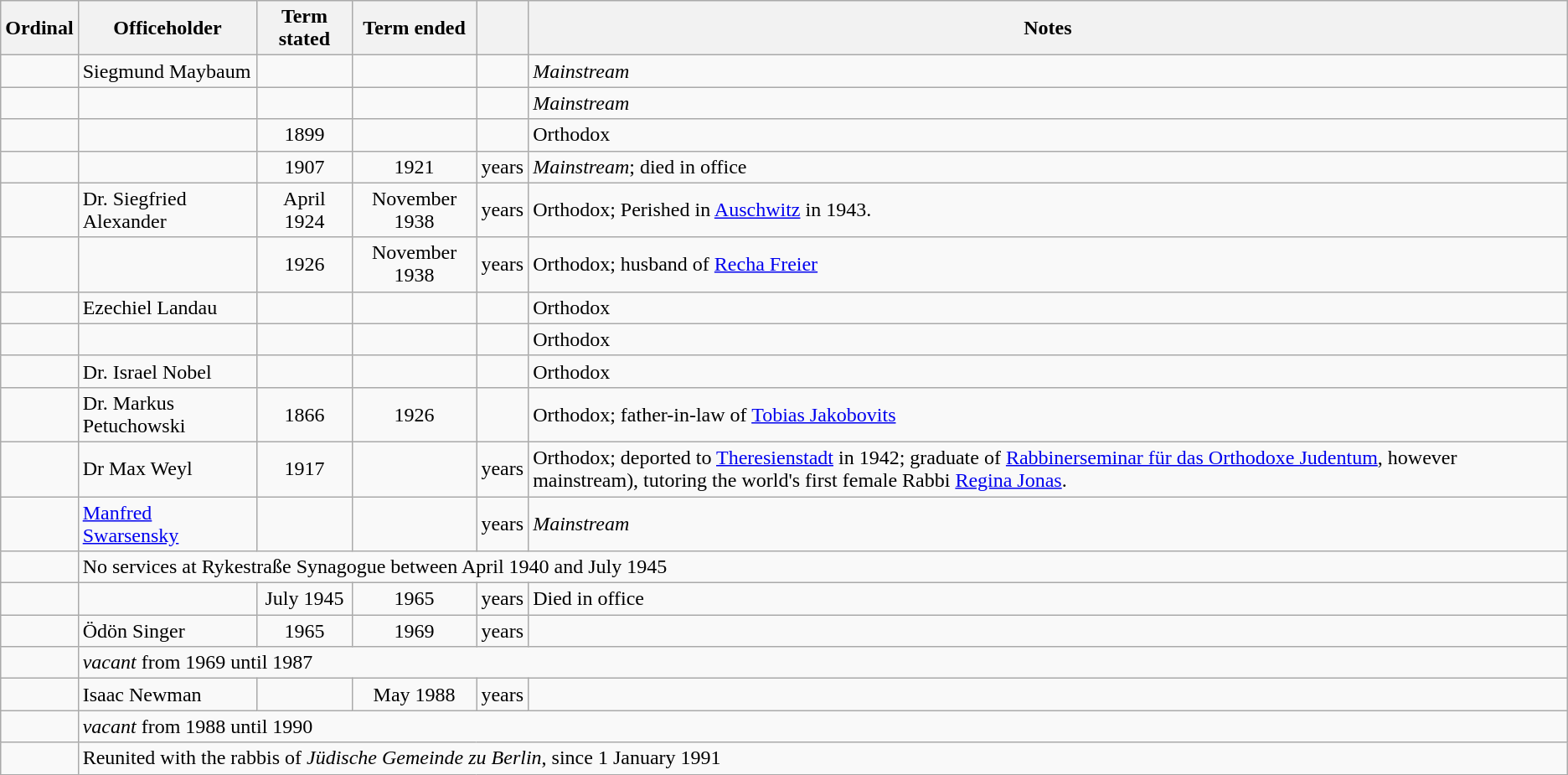<table class="wikitable sortable">
<tr>
<th>Ordinal</th>
<th>Officeholder</th>
<th>Term stated</th>
<th>Term ended</th>
<th></th>
<th>Notes</th>
</tr>
<tr>
<td align="center"></td>
<td>Siegmund Maybaum</td>
<td align="center"></td>
<td align="center"></td>
<td align="right"></td>
<td><em>Mainstream</em></td>
</tr>
<tr>
<td align="center"></td>
<td></td>
<td align="center"></td>
<td align="center"></td>
<td></td>
<td><em>Mainstream</em></td>
</tr>
<tr>
<td align="center"></td>
<td></td>
<td align="center">1899</td>
<td align="center"></td>
<td></td>
<td>Orthodox</td>
</tr>
<tr>
<td align="center"></td>
<td></td>
<td align="center">1907</td>
<td align="center">1921</td>
<td align=right> years</td>
<td><em>Mainstream</em>; died in office</td>
</tr>
<tr>
<td align="center"></td>
<td>Dr. Siegfried Alexander</td>
<td align="center">April 1924</td>
<td align="center">November 1938</td>
<td align=right> years</td>
<td>Orthodox; Perished in <a href='#'>Auschwitz</a> in 1943.</td>
</tr>
<tr>
<td align="center"></td>
<td></td>
<td align="center">1926</td>
<td align="center">November 1938</td>
<td align=right> years</td>
<td>Orthodox; husband of <a href='#'>Recha Freier</a></td>
</tr>
<tr>
<td align="center"></td>
<td>Ezechiel Landau</td>
<td align="center"></td>
<td align="center"></td>
<td></td>
<td>Orthodox</td>
</tr>
<tr>
<td align="center"></td>
<td></td>
<td align="center"></td>
<td align="center"></td>
<td></td>
<td>Orthodox</td>
</tr>
<tr>
<td align="center"></td>
<td>Dr. Israel Nobel</td>
<td align="center"></td>
<td align="center"></td>
<td></td>
<td>Orthodox</td>
</tr>
<tr>
<td align="center"></td>
<td>Dr. Markus Petuchowski</td>
<td align="center">1866</td>
<td align="center">1926</td>
<td></td>
<td>Orthodox; father-in-law of <a href='#'>Tobias Jakobovits</a></td>
</tr>
<tr>
<td align="center"></td>
<td>Dr Max Weyl</td>
<td align="center">1917</td>
<td align="center"></td>
<td align=right> years</td>
<td>Orthodox; deported to <a href='#'>Theresienstadt</a> in 1942; graduate of <a href='#'>Rabbinerseminar für das Orthodoxe Judentum</a>, however mainstream), tutoring the world's first female Rabbi <a href='#'>Regina Jonas</a>.</td>
</tr>
<tr>
<td align="center"></td>
<td><a href='#'>Manfred Swarsensky</a></td>
<td align="center"></td>
<td align="center"></td>
<td align=right> years</td>
<td><em>Mainstream</em></td>
</tr>
<tr>
<td align="center"></td>
<td colspan=5>No services at Rykestraße Synagogue between April 1940 and July 1945</td>
</tr>
<tr>
<td align="center"></td>
<td></td>
<td align="center">July 1945</td>
<td align="center">1965</td>
<td align=right> years</td>
<td>Died in office</td>
</tr>
<tr>
<td align="center"></td>
<td>Ödön Singer</td>
<td align="center">1965</td>
<td align="center">1969</td>
<td align=right> years</td>
<td></td>
</tr>
<tr>
<td align="center"></td>
<td colspan=5><em>vacant</em> from 1969 until 1987</td>
</tr>
<tr>
<td align="center"></td>
<td>Isaac Newman</td>
<td align="center"></td>
<td align="center">May 1988</td>
<td align=right> years</td>
<td></td>
</tr>
<tr>
<td align="center"></td>
<td colspan=5><em>vacant</em> from 1988 until 1990</td>
</tr>
<tr>
<td align="center"></td>
<td colspan=5>Reunited with the rabbis of <em>Jüdische Gemeinde zu Berlin</em>, since 1 January 1991</td>
</tr>
</table>
